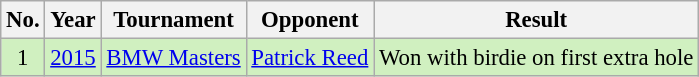<table class="wikitable" style="font-size:95%;">
<tr>
<th>No.</th>
<th>Year</th>
<th>Tournament</th>
<th>Opponent</th>
<th>Result</th>
</tr>
<tr style="background:#D0F0C0;">
<td align=center>1</td>
<td><a href='#'>2015</a></td>
<td><a href='#'>BMW Masters</a></td>
<td> <a href='#'>Patrick Reed</a></td>
<td>Won with birdie on first extra hole</td>
</tr>
</table>
